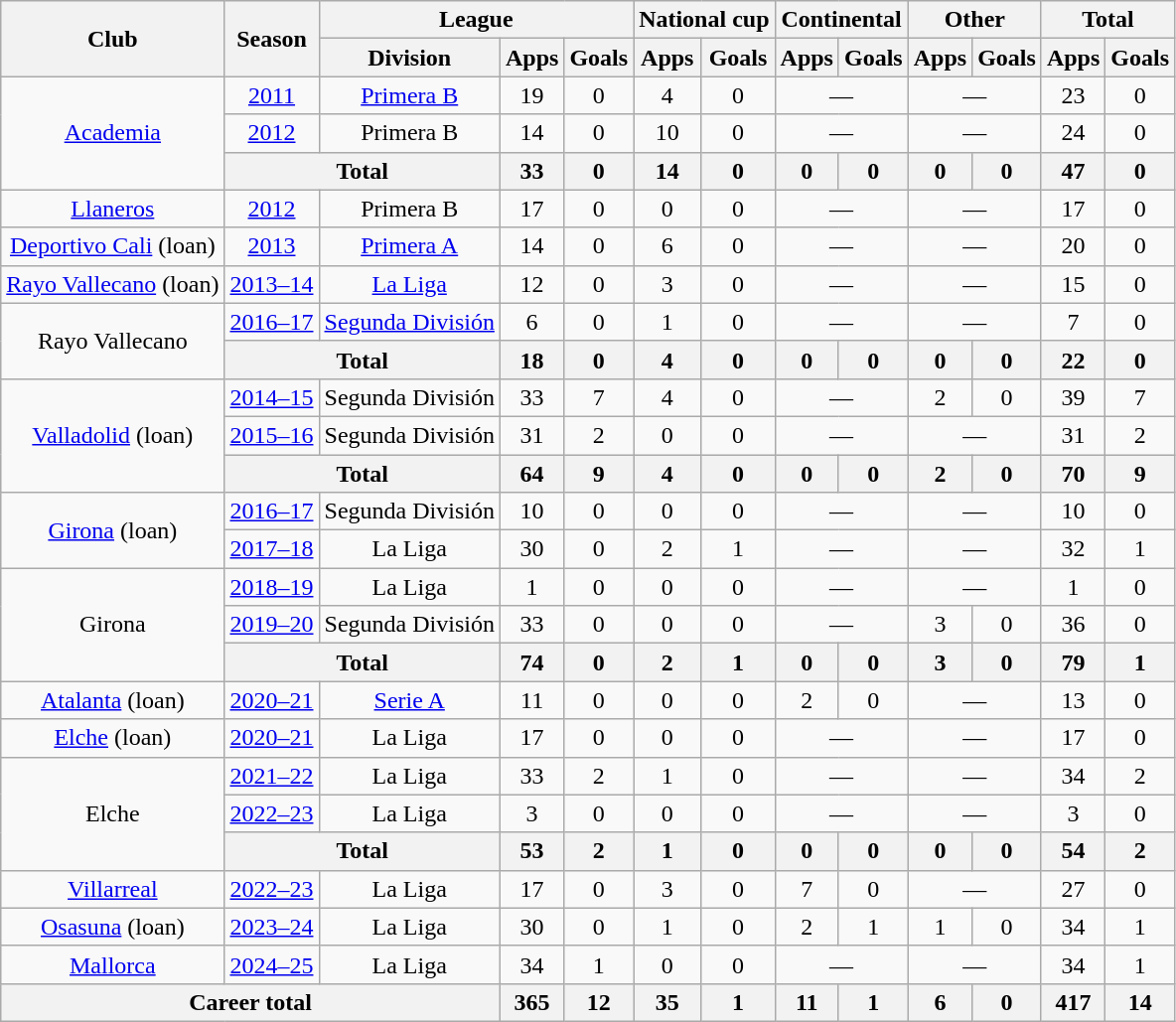<table class="wikitable" style="text-align:center">
<tr>
<th rowspan="2">Club</th>
<th rowspan="2">Season</th>
<th colspan="3">League</th>
<th colspan="2">National cup</th>
<th colspan="2">Continental</th>
<th colspan="2">Other</th>
<th colspan="2">Total</th>
</tr>
<tr>
<th>Division</th>
<th>Apps</th>
<th>Goals</th>
<th>Apps</th>
<th>Goals</th>
<th>Apps</th>
<th>Goals</th>
<th>Apps</th>
<th>Goals</th>
<th>Apps</th>
<th>Goals</th>
</tr>
<tr>
<td rowspan="3"><a href='#'>Academia</a></td>
<td><a href='#'>2011</a></td>
<td><a href='#'>Primera B</a></td>
<td>19</td>
<td>0</td>
<td>4</td>
<td>0</td>
<td colspan="2">—</td>
<td colspan="2">—</td>
<td>23</td>
<td>0</td>
</tr>
<tr>
<td><a href='#'>2012</a></td>
<td>Primera B</td>
<td>14</td>
<td>0</td>
<td>10</td>
<td>0</td>
<td colspan="2">—</td>
<td colspan="2">—</td>
<td>24</td>
<td>0</td>
</tr>
<tr>
<th colspan="2">Total</th>
<th>33</th>
<th>0</th>
<th>14</th>
<th>0</th>
<th>0</th>
<th>0</th>
<th>0</th>
<th>0</th>
<th>47</th>
<th>0</th>
</tr>
<tr>
<td><a href='#'>Llaneros</a></td>
<td><a href='#'>2012</a></td>
<td>Primera B</td>
<td>17</td>
<td>0</td>
<td>0</td>
<td>0</td>
<td colspan="2">—</td>
<td colspan="2">—</td>
<td>17</td>
<td>0</td>
</tr>
<tr>
<td><a href='#'>Deportivo Cali</a> (loan)</td>
<td><a href='#'>2013</a></td>
<td><a href='#'>Primera A</a></td>
<td>14</td>
<td>0</td>
<td>6</td>
<td>0</td>
<td colspan="2">—</td>
<td colspan="2">—</td>
<td>20</td>
<td>0</td>
</tr>
<tr>
<td><a href='#'>Rayo Vallecano</a> (loan)</td>
<td><a href='#'>2013–14</a></td>
<td><a href='#'>La Liga</a></td>
<td>12</td>
<td>0</td>
<td>3</td>
<td>0</td>
<td colspan="2">—</td>
<td colspan="2">—</td>
<td>15</td>
<td>0</td>
</tr>
<tr>
<td rowspan="2">Rayo Vallecano</td>
<td><a href='#'>2016–17</a></td>
<td><a href='#'>Segunda División</a></td>
<td>6</td>
<td>0</td>
<td>1</td>
<td>0</td>
<td colspan="2">—</td>
<td colspan="2">—</td>
<td>7</td>
<td>0</td>
</tr>
<tr>
<th colspan="2">Total</th>
<th>18</th>
<th>0</th>
<th>4</th>
<th>0</th>
<th>0</th>
<th>0</th>
<th>0</th>
<th>0</th>
<th>22</th>
<th>0</th>
</tr>
<tr>
<td rowspan="3"><a href='#'>Valladolid</a> (loan)</td>
<td><a href='#'>2014–15</a></td>
<td>Segunda División</td>
<td>33</td>
<td>7</td>
<td>4</td>
<td>0</td>
<td colspan="2">—</td>
<td>2</td>
<td>0</td>
<td>39</td>
<td>7</td>
</tr>
<tr>
<td><a href='#'>2015–16</a></td>
<td>Segunda División</td>
<td>31</td>
<td>2</td>
<td>0</td>
<td>0</td>
<td colspan="2">—</td>
<td colspan="2">—</td>
<td>31</td>
<td>2</td>
</tr>
<tr>
<th colspan="2">Total</th>
<th>64</th>
<th>9</th>
<th>4</th>
<th>0</th>
<th>0</th>
<th>0</th>
<th>2</th>
<th>0</th>
<th>70</th>
<th>9</th>
</tr>
<tr>
<td rowspan="2"><a href='#'>Girona</a> (loan)</td>
<td><a href='#'>2016–17</a></td>
<td>Segunda División</td>
<td>10</td>
<td>0</td>
<td>0</td>
<td>0</td>
<td colspan="2">—</td>
<td colspan="2">—</td>
<td>10</td>
<td>0</td>
</tr>
<tr>
<td><a href='#'>2017–18</a></td>
<td>La Liga</td>
<td>30</td>
<td>0</td>
<td>2</td>
<td>1</td>
<td colspan="2">—</td>
<td colspan="2">—</td>
<td>32</td>
<td>1</td>
</tr>
<tr>
<td rowspan="3">Girona</td>
<td><a href='#'>2018–19</a></td>
<td>La Liga</td>
<td>1</td>
<td>0</td>
<td>0</td>
<td>0</td>
<td colspan="2">—</td>
<td colspan="2">—</td>
<td>1</td>
<td>0</td>
</tr>
<tr>
<td><a href='#'>2019–20</a></td>
<td>Segunda División</td>
<td>33</td>
<td>0</td>
<td>0</td>
<td>0</td>
<td colspan="2">—</td>
<td>3</td>
<td>0</td>
<td>36</td>
<td>0</td>
</tr>
<tr>
<th colspan="2">Total</th>
<th>74</th>
<th>0</th>
<th>2</th>
<th>1</th>
<th>0</th>
<th>0</th>
<th>3</th>
<th>0</th>
<th>79</th>
<th>1</th>
</tr>
<tr>
<td><a href='#'>Atalanta</a> (loan)</td>
<td><a href='#'>2020–21</a></td>
<td><a href='#'>Serie A</a></td>
<td>11</td>
<td>0</td>
<td>0</td>
<td>0</td>
<td>2</td>
<td>0</td>
<td colspan="2">—</td>
<td>13</td>
<td>0</td>
</tr>
<tr>
<td><a href='#'>Elche</a> (loan)</td>
<td><a href='#'>2020–21</a></td>
<td>La Liga</td>
<td>17</td>
<td>0</td>
<td>0</td>
<td>0</td>
<td colspan="2">—</td>
<td colspan="2">—</td>
<td>17</td>
<td>0</td>
</tr>
<tr>
<td rowspan="3">Elche</td>
<td><a href='#'>2021–22</a></td>
<td>La Liga</td>
<td>33</td>
<td>2</td>
<td>1</td>
<td>0</td>
<td colspan="2">—</td>
<td colspan="2">—</td>
<td>34</td>
<td>2</td>
</tr>
<tr>
<td><a href='#'>2022–23</a></td>
<td>La Liga</td>
<td>3</td>
<td>0</td>
<td>0</td>
<td>0</td>
<td colspan="2">—</td>
<td colspan="2">—</td>
<td>3</td>
<td>0</td>
</tr>
<tr>
<th colspan="2">Total</th>
<th>53</th>
<th>2</th>
<th>1</th>
<th>0</th>
<th>0</th>
<th>0</th>
<th>0</th>
<th>0</th>
<th>54</th>
<th>2</th>
</tr>
<tr>
<td><a href='#'>Villarreal</a></td>
<td><a href='#'>2022–23</a></td>
<td>La Liga</td>
<td>17</td>
<td>0</td>
<td>3</td>
<td>0</td>
<td>7</td>
<td>0</td>
<td colspan="2">—</td>
<td>27</td>
<td>0</td>
</tr>
<tr>
<td><a href='#'>Osasuna</a> (loan)</td>
<td><a href='#'>2023–24</a></td>
<td>La Liga</td>
<td>30</td>
<td>0</td>
<td>1</td>
<td>0</td>
<td>2</td>
<td>1</td>
<td>1</td>
<td>0</td>
<td>34</td>
<td>1</td>
</tr>
<tr>
<td><a href='#'>Mallorca</a></td>
<td><a href='#'>2024–25</a></td>
<td>La Liga</td>
<td>34</td>
<td>1</td>
<td>0</td>
<td>0</td>
<td colspan="2">—</td>
<td colspan="2">—</td>
<td>34</td>
<td>1</td>
</tr>
<tr>
<th colspan="3">Career total</th>
<th>365</th>
<th>12</th>
<th>35</th>
<th>1</th>
<th>11</th>
<th>1</th>
<th>6</th>
<th>0</th>
<th>417</th>
<th>14</th>
</tr>
</table>
